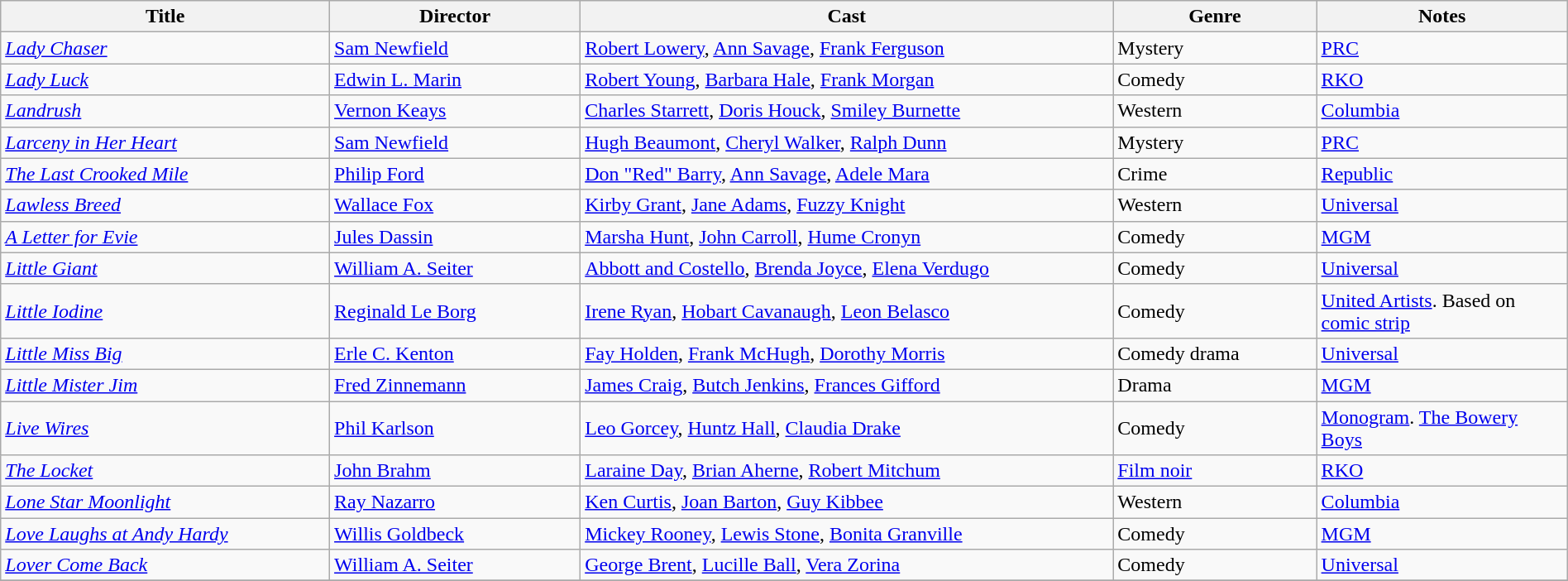<table class="wikitable" style="width:100%;">
<tr>
<th style="width:21%;">Title</th>
<th style="width:16%;">Director</th>
<th style="width:34%;">Cast</th>
<th style="width:13%;">Genre</th>
<th style="width:16%;">Notes</th>
</tr>
<tr>
<td><em><a href='#'>Lady Chaser</a></em></td>
<td><a href='#'>Sam Newfield</a></td>
<td><a href='#'>Robert Lowery</a>, <a href='#'>Ann Savage</a>, <a href='#'>Frank Ferguson</a></td>
<td>Mystery</td>
<td><a href='#'>PRC</a></td>
</tr>
<tr>
<td><em><a href='#'>Lady Luck</a></em></td>
<td><a href='#'>Edwin L. Marin</a></td>
<td><a href='#'>Robert Young</a>, <a href='#'>Barbara Hale</a>, <a href='#'>Frank Morgan</a></td>
<td>Comedy</td>
<td><a href='#'>RKO</a></td>
</tr>
<tr>
<td><em><a href='#'>Landrush</a></em></td>
<td><a href='#'>Vernon Keays</a></td>
<td><a href='#'>Charles Starrett</a>, <a href='#'>Doris Houck</a>, <a href='#'>Smiley Burnette</a></td>
<td>Western</td>
<td><a href='#'>Columbia</a></td>
</tr>
<tr>
<td><em><a href='#'>Larceny in Her Heart</a></em></td>
<td><a href='#'>Sam Newfield</a></td>
<td><a href='#'>Hugh Beaumont</a>, <a href='#'>Cheryl Walker</a>, <a href='#'>Ralph Dunn</a></td>
<td>Mystery</td>
<td><a href='#'>PRC</a></td>
</tr>
<tr>
<td><em><a href='#'>The Last Crooked Mile</a></em></td>
<td><a href='#'>Philip Ford</a></td>
<td><a href='#'>Don "Red" Barry</a>, <a href='#'>Ann Savage</a>, <a href='#'>Adele Mara</a></td>
<td>Crime</td>
<td><a href='#'>Republic</a></td>
</tr>
<tr>
<td><em><a href='#'>Lawless Breed</a></em></td>
<td><a href='#'>Wallace Fox</a></td>
<td><a href='#'>Kirby Grant</a>, <a href='#'>Jane Adams</a>, <a href='#'>Fuzzy Knight</a></td>
<td>Western</td>
<td><a href='#'>Universal</a></td>
</tr>
<tr>
<td><em><a href='#'>A Letter for Evie</a></em></td>
<td><a href='#'>Jules Dassin</a></td>
<td><a href='#'>Marsha Hunt</a>, <a href='#'>John Carroll</a>, <a href='#'>Hume Cronyn</a></td>
<td>Comedy</td>
<td><a href='#'>MGM</a></td>
</tr>
<tr>
<td><em><a href='#'>Little Giant</a></em></td>
<td><a href='#'>William A. Seiter</a></td>
<td><a href='#'>Abbott and Costello</a>, <a href='#'>Brenda Joyce</a>, <a href='#'>Elena Verdugo</a></td>
<td>Comedy</td>
<td><a href='#'>Universal</a></td>
</tr>
<tr>
<td><em><a href='#'>Little Iodine</a></em></td>
<td><a href='#'>Reginald Le Borg</a></td>
<td><a href='#'>Irene Ryan</a>, <a href='#'>Hobart Cavanaugh</a>, <a href='#'>Leon Belasco</a></td>
<td>Comedy</td>
<td><a href='#'>United Artists</a>. Based on <a href='#'>comic strip</a></td>
</tr>
<tr>
<td><em><a href='#'>Little Miss Big</a></em></td>
<td><a href='#'>Erle C. Kenton</a></td>
<td><a href='#'>Fay Holden</a>, <a href='#'>Frank McHugh</a>, <a href='#'>Dorothy Morris</a></td>
<td>Comedy drama</td>
<td><a href='#'>Universal</a></td>
</tr>
<tr>
<td><em><a href='#'>Little Mister Jim</a></em></td>
<td><a href='#'>Fred Zinnemann</a></td>
<td><a href='#'>James Craig</a>, <a href='#'>Butch Jenkins</a>, <a href='#'>Frances Gifford</a></td>
<td>Drama</td>
<td><a href='#'>MGM</a></td>
</tr>
<tr>
<td><em><a href='#'>Live Wires</a></em></td>
<td><a href='#'>Phil Karlson</a></td>
<td><a href='#'>Leo Gorcey</a>, <a href='#'>Huntz Hall</a>, <a href='#'>Claudia Drake</a></td>
<td>Comedy</td>
<td><a href='#'>Monogram</a>. <a href='#'>The Bowery Boys</a></td>
</tr>
<tr>
<td><em><a href='#'>The Locket</a></em></td>
<td><a href='#'>John Brahm</a></td>
<td><a href='#'>Laraine Day</a>, <a href='#'>Brian Aherne</a>, <a href='#'>Robert Mitchum</a></td>
<td><a href='#'>Film noir</a></td>
<td><a href='#'>RKO</a></td>
</tr>
<tr>
<td><em><a href='#'>Lone Star Moonlight</a></em></td>
<td><a href='#'>Ray Nazarro</a></td>
<td><a href='#'>Ken Curtis</a>, <a href='#'>Joan Barton</a>, <a href='#'>Guy Kibbee</a></td>
<td>Western</td>
<td><a href='#'>Columbia</a></td>
</tr>
<tr>
<td><em><a href='#'>Love Laughs at Andy Hardy</a></em></td>
<td><a href='#'>Willis Goldbeck</a></td>
<td><a href='#'>Mickey Rooney</a>, <a href='#'>Lewis Stone</a>, <a href='#'>Bonita Granville</a></td>
<td>Comedy</td>
<td><a href='#'>MGM</a></td>
</tr>
<tr>
<td><em><a href='#'>Lover Come Back</a></em></td>
<td><a href='#'>William A. Seiter</a></td>
<td><a href='#'>George Brent</a>, <a href='#'>Lucille Ball</a>, <a href='#'>Vera Zorina</a></td>
<td>Comedy</td>
<td><a href='#'>Universal</a></td>
</tr>
<tr>
</tr>
</table>
